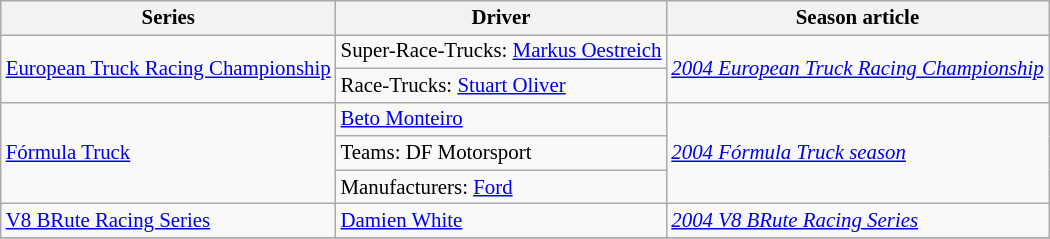<table class="wikitable" style="font-size: 87%;">
<tr>
<th>Series</th>
<th>Driver</th>
<th>Season article</th>
</tr>
<tr>
<td rowspan=2><a href='#'>European Truck Racing Championship</a></td>
<td>Super-Race-Trucks:  <a href='#'>Markus Oestreich</a></td>
<td rowspan=2><em><a href='#'>2004 European Truck Racing Championship</a></em></td>
</tr>
<tr>
<td>Race-Trucks:  <a href='#'>Stuart Oliver</a></td>
</tr>
<tr>
<td rowspan=3><a href='#'>Fórmula Truck</a></td>
<td> <a href='#'>Beto Monteiro</a></td>
<td rowspan=3><em><a href='#'>2004 Fórmula Truck season</a></em></td>
</tr>
<tr>
<td>Teams:  DF Motorsport</td>
</tr>
<tr>
<td>Manufacturers:  <a href='#'>Ford</a></td>
</tr>
<tr>
<td><a href='#'>V8 BRute Racing Series</a></td>
<td> <a href='#'>Damien White</a></td>
<td><em><a href='#'>2004 V8 BRute Racing Series</a></em></td>
</tr>
<tr>
</tr>
</table>
